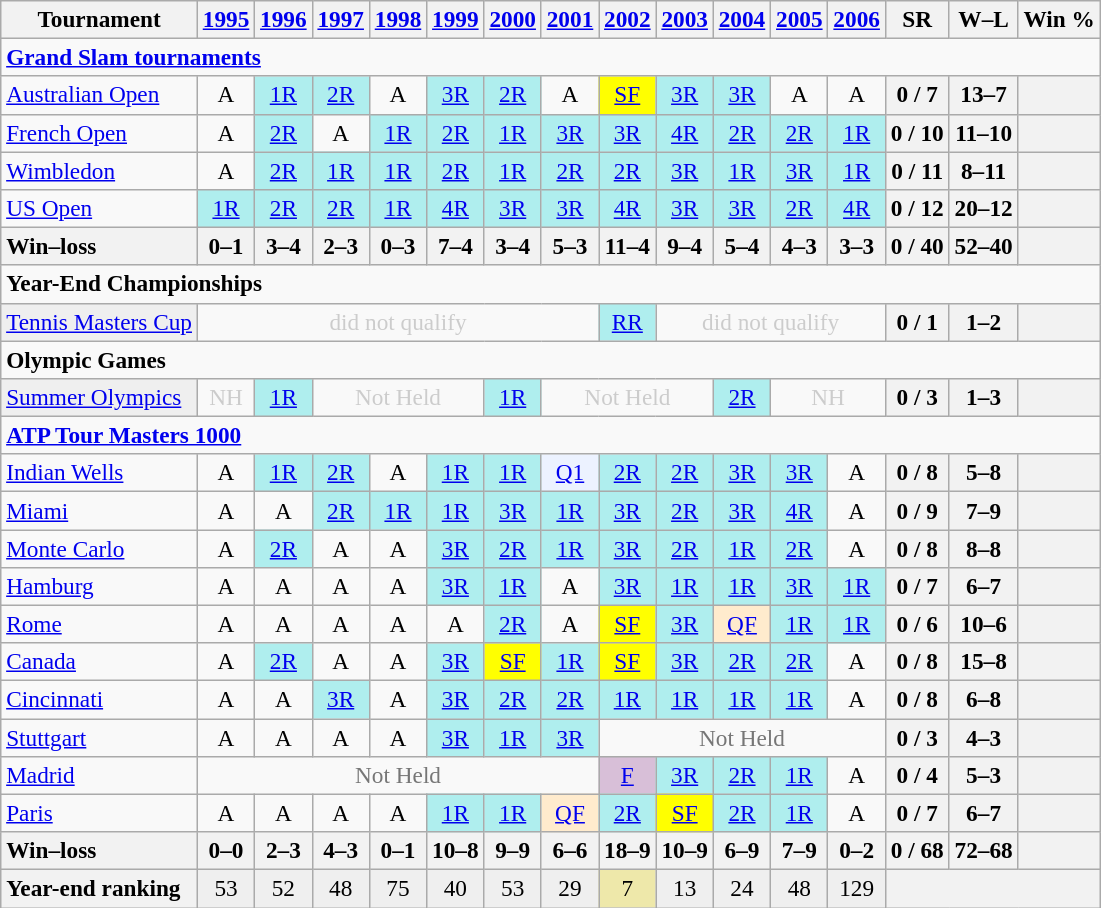<table class=wikitable style=text-align:center;font-size:97%>
<tr>
<th>Tournament</th>
<th><a href='#'>1995</a></th>
<th><a href='#'>1996</a></th>
<th><a href='#'>1997</a></th>
<th><a href='#'>1998</a></th>
<th><a href='#'>1999</a></th>
<th><a href='#'>2000</a></th>
<th><a href='#'>2001</a></th>
<th><a href='#'>2002</a></th>
<th><a href='#'>2003</a></th>
<th><a href='#'>2004</a></th>
<th><a href='#'>2005</a></th>
<th><a href='#'>2006</a></th>
<th>SR</th>
<th>W–L</th>
<th>Win %</th>
</tr>
<tr>
<td colspan=23 align=left><strong><a href='#'>Grand Slam tournaments</a></strong></td>
</tr>
<tr>
<td align=left><a href='#'>Australian Open</a></td>
<td>A</td>
<td bgcolor=afeeee><a href='#'>1R</a></td>
<td bgcolor=afeeee><a href='#'>2R</a></td>
<td>A</td>
<td bgcolor=afeeee><a href='#'>3R</a></td>
<td bgcolor=afeeee><a href='#'>2R</a></td>
<td>A</td>
<td bgcolor=yellow><a href='#'>SF</a></td>
<td bgcolor=afeeee><a href='#'>3R</a></td>
<td bgcolor=afeeee><a href='#'>3R</a></td>
<td>A</td>
<td>A</td>
<th>0 / 7</th>
<th>13–7</th>
<th></th>
</tr>
<tr>
<td align=left><a href='#'>French Open</a></td>
<td>A</td>
<td bgcolor=afeeee><a href='#'>2R</a></td>
<td>A</td>
<td bgcolor=afeeee><a href='#'>1R</a></td>
<td bgcolor=afeeee><a href='#'>2R</a></td>
<td bgcolor=afeeee><a href='#'>1R</a></td>
<td bgcolor=afeeee><a href='#'>3R</a></td>
<td bgcolor=afeeee><a href='#'>3R</a></td>
<td bgcolor=afeeee><a href='#'>4R</a></td>
<td bgcolor=afeeee><a href='#'>2R</a></td>
<td bgcolor=afeeee><a href='#'>2R</a></td>
<td bgcolor=afeeee><a href='#'>1R</a></td>
<th>0 / 10</th>
<th>11–10</th>
<th></th>
</tr>
<tr>
<td align=left><a href='#'>Wimbledon</a></td>
<td>A</td>
<td bgcolor=afeeee><a href='#'>2R</a></td>
<td bgcolor=afeeee><a href='#'>1R</a></td>
<td bgcolor=afeeee><a href='#'>1R</a></td>
<td bgcolor=afeeee><a href='#'>2R</a></td>
<td bgcolor=afeeee><a href='#'>1R</a></td>
<td bgcolor=afeeee><a href='#'>2R</a></td>
<td bgcolor=afeeee><a href='#'>2R</a></td>
<td bgcolor=afeeee><a href='#'>3R</a></td>
<td bgcolor=afeeee><a href='#'>1R</a></td>
<td bgcolor=afeeee><a href='#'>3R</a></td>
<td bgcolor=afeeee><a href='#'>1R</a></td>
<th>0 / 11</th>
<th>8–11</th>
<th></th>
</tr>
<tr>
<td align=left><a href='#'>US Open</a></td>
<td bgcolor=afeeee><a href='#'>1R</a></td>
<td bgcolor=afeeee><a href='#'>2R</a></td>
<td bgcolor=afeeee><a href='#'>2R</a></td>
<td bgcolor=afeeee><a href='#'>1R</a></td>
<td bgcolor=afeeee><a href='#'>4R</a></td>
<td bgcolor=afeeee><a href='#'>3R</a></td>
<td bgcolor=afeeee><a href='#'>3R</a></td>
<td bgcolor=afeeee><a href='#'>4R</a></td>
<td bgcolor=afeeee><a href='#'>3R</a></td>
<td bgcolor=afeeee><a href='#'>3R</a></td>
<td bgcolor=afeeee><a href='#'>2R</a></td>
<td bgcolor=afeeee><a href='#'>4R</a></td>
<th>0 / 12</th>
<th>20–12</th>
<th></th>
</tr>
<tr>
<th style=text-align:left>Win–loss</th>
<th>0–1</th>
<th>3–4</th>
<th>2–3</th>
<th>0–3</th>
<th>7–4</th>
<th>3–4</th>
<th>5–3</th>
<th>11–4</th>
<th>9–4</th>
<th>5–4</th>
<th>4–3</th>
<th>3–3</th>
<th>0 / 40</th>
<th>52–40</th>
<th></th>
</tr>
<tr>
<td colspan=22 align=left><strong>Year-End Championships</strong></td>
</tr>
<tr>
<td style="background:#EFEFEF;"><a href='#'>Tennis Masters Cup</a></td>
<td colspan="7" align="center" style="color:#cccccc;">did not qualify</td>
<td align="center" style="background:#afeeee;"><a href='#'>RR</a></td>
<td colspan="4" align="center" style="color:#cccccc;">did not qualify</td>
<th>0 / 1</th>
<th>1–2</th>
<th></th>
</tr>
<tr>
<td colspan=22 align=left><strong>Olympic Games</strong></td>
</tr>
<tr>
<td style=background:#EFEFEF align=left><a href='#'>Summer Olympics</a></td>
<td colspan=1 style=color:#cccccc>NH</td>
<td style=background:#afeeee><a href='#'>1R</a></td>
<td colspan=3 style=color:#cccccc>Not Held</td>
<td style=background:#afeeee><a href='#'>1R</a></td>
<td colspan=3 style=color:#cccccc>Not Held</td>
<td style=background:#afeeee><a href='#'>2R</a></td>
<td colspan=2 style=color:#cccccc>NH</td>
<th>0 / 3</th>
<th>1–3</th>
<th></th>
</tr>
<tr>
<td colspan=25 style=text-align:left><strong><a href='#'>ATP Tour Masters 1000</a></strong></td>
</tr>
<tr>
<td align=left><a href='#'>Indian Wells</a></td>
<td>A</td>
<td bgcolor=afeeee><a href='#'>1R</a></td>
<td bgcolor=afeeee><a href='#'>2R</a></td>
<td>A</td>
<td bgcolor=afeeee><a href='#'>1R</a></td>
<td bgcolor=afeeee><a href='#'>1R</a></td>
<td bgcolor=ecf2ff><a href='#'>Q1</a></td>
<td bgcolor=afeeee><a href='#'>2R</a></td>
<td bgcolor=afeeee><a href='#'>2R</a></td>
<td bgcolor=afeeee><a href='#'>3R</a></td>
<td bgcolor=afeeee><a href='#'>3R</a></td>
<td>A</td>
<th>0 / 8</th>
<th>5–8</th>
<th></th>
</tr>
<tr>
<td align=left><a href='#'>Miami</a></td>
<td>A</td>
<td>A</td>
<td bgcolor=afeeee><a href='#'>2R</a></td>
<td bgcolor=afeeee><a href='#'>1R</a></td>
<td bgcolor=afeeee><a href='#'>1R</a></td>
<td bgcolor=afeeee><a href='#'>3R</a></td>
<td bgcolor=afeeee><a href='#'>1R</a></td>
<td bgcolor=afeeee><a href='#'>3R</a></td>
<td bgcolor=afeeee><a href='#'>2R</a></td>
<td bgcolor=afeeee><a href='#'>3R</a></td>
<td bgcolor=afeeee><a href='#'>4R</a></td>
<td>A</td>
<th>0 / 9</th>
<th>7–9</th>
<th></th>
</tr>
<tr>
<td align=left><a href='#'>Monte Carlo</a></td>
<td>A</td>
<td bgcolor=afeeee><a href='#'>2R</a></td>
<td>A</td>
<td>A</td>
<td bgcolor=afeeee><a href='#'>3R</a></td>
<td bgcolor=afeeee><a href='#'>2R</a></td>
<td bgcolor=afeeee><a href='#'>1R</a></td>
<td bgcolor=afeeee><a href='#'>3R</a></td>
<td bgcolor=afeeee><a href='#'>2R</a></td>
<td bgcolor=afeeee><a href='#'>1R</a></td>
<td bgcolor=afeeee><a href='#'>2R</a></td>
<td>A</td>
<th>0 / 8</th>
<th>8–8</th>
<th></th>
</tr>
<tr>
<td align=left><a href='#'>Hamburg</a></td>
<td>A</td>
<td>A</td>
<td>A</td>
<td>A</td>
<td bgcolor=afeeee><a href='#'>3R</a></td>
<td bgcolor=afeeee><a href='#'>1R</a></td>
<td>A</td>
<td bgcolor=afeeee><a href='#'>3R</a></td>
<td bgcolor=afeeee><a href='#'>1R</a></td>
<td bgcolor=afeeee><a href='#'>1R</a></td>
<td bgcolor=afeeee><a href='#'>3R</a></td>
<td bgcolor=afeeee><a href='#'>1R</a></td>
<th>0 / 7</th>
<th>6–7</th>
<th></th>
</tr>
<tr>
<td align=left><a href='#'>Rome</a></td>
<td>A</td>
<td>A</td>
<td>A</td>
<td>A</td>
<td>A</td>
<td bgcolor=afeeee><a href='#'>2R</a></td>
<td>A</td>
<td bgcolor=yellow><a href='#'>SF</a></td>
<td bgcolor=afeeee><a href='#'>3R</a></td>
<td bgcolor=ffebcd><a href='#'>QF</a></td>
<td bgcolor=afeeee><a href='#'>1R</a></td>
<td bgcolor=afeeee><a href='#'>1R</a></td>
<th>0 / 6</th>
<th>10–6</th>
<th></th>
</tr>
<tr>
<td align=left><a href='#'>Canada</a></td>
<td>A</td>
<td bgcolor=afeeee><a href='#'>2R</a></td>
<td>A</td>
<td>A</td>
<td bgcolor=afeeee><a href='#'>3R</a></td>
<td bgcolor=yellow><a href='#'>SF</a></td>
<td bgcolor=afeeee><a href='#'>1R</a></td>
<td bgcolor=yellow><a href='#'>SF</a></td>
<td bgcolor=afeeee><a href='#'>3R</a></td>
<td bgcolor=afeeee><a href='#'>2R</a></td>
<td bgcolor=afeeee><a href='#'>2R</a></td>
<td>A</td>
<th>0 / 8</th>
<th>15–8</th>
<th></th>
</tr>
<tr>
<td align=left><a href='#'>Cincinnati</a></td>
<td>A</td>
<td>A</td>
<td bgcolor=afeeee><a href='#'>3R</a></td>
<td>A</td>
<td bgcolor=afeeee><a href='#'>3R</a></td>
<td bgcolor=afeeee><a href='#'>2R</a></td>
<td bgcolor=afeeee><a href='#'>2R</a></td>
<td bgcolor=afeeee><a href='#'>1R</a></td>
<td bgcolor=afeeee><a href='#'>1R</a></td>
<td bgcolor=afeeee><a href='#'>1R</a></td>
<td bgcolor=afeeee><a href='#'>1R</a></td>
<td>A</td>
<th>0 / 8</th>
<th>6–8</th>
<th></th>
</tr>
<tr>
<td align=left><a href='#'>Stuttgart</a></td>
<td>A</td>
<td>A</td>
<td>A</td>
<td>A</td>
<td bgcolor=afeeee><a href='#'>3R</a></td>
<td bgcolor=afeeee><a href='#'>1R</a></td>
<td bgcolor=afeeee><a href='#'>3R</a></td>
<td align="center" colspan="5" style="color:#767676;">Not Held</td>
<th>0 / 3</th>
<th>4–3</th>
<th></th>
</tr>
<tr>
<td align=left><a href='#'>Madrid</a></td>
<td align="center" colspan="7" style="color:#767676;">Not Held</td>
<td bgcolor=thistle><a href='#'>F</a></td>
<td bgcolor=afeeee><a href='#'>3R</a></td>
<td bgcolor=afeeee><a href='#'>2R</a></td>
<td bgcolor=afeeee><a href='#'>1R</a></td>
<td>A</td>
<th>0 / 4</th>
<th>5–3</th>
<th></th>
</tr>
<tr>
<td align=left><a href='#'>Paris</a></td>
<td>A</td>
<td>A</td>
<td>A</td>
<td>A</td>
<td bgcolor=afeeee><a href='#'>1R</a></td>
<td bgcolor=afeeee><a href='#'>1R</a></td>
<td bgcolor=ffebcd><a href='#'>QF</a></td>
<td bgcolor=afeeee><a href='#'>2R</a></td>
<td bgcolor=yellow><a href='#'>SF</a></td>
<td bgcolor=afeeee><a href='#'>2R</a></td>
<td bgcolor=afeeee><a href='#'>1R</a></td>
<td>A</td>
<th>0 / 7</th>
<th>6–7</th>
<th></th>
</tr>
<tr>
<th style=text-align:left>Win–loss</th>
<th>0–0</th>
<th>2–3</th>
<th>4–3</th>
<th>0–1</th>
<th>10–8</th>
<th>9–9</th>
<th>6–6</th>
<th>18–9</th>
<th>10–9</th>
<th>6–9</th>
<th>7–9</th>
<th>0–2</th>
<th>0 / 68</th>
<th>72–68</th>
<th></th>
</tr>
<tr bgcolor="efefef">
<th style="text-align:left">Year-end ranking</th>
<td>53</td>
<td>52</td>
<td>48</td>
<td>75</td>
<td>40</td>
<td>53</td>
<td>29</td>
<td bgcolor="eee8aa">7</td>
<td>13</td>
<td>24</td>
<td>48</td>
<td>129</td>
<th colspan="3"></th>
</tr>
</table>
